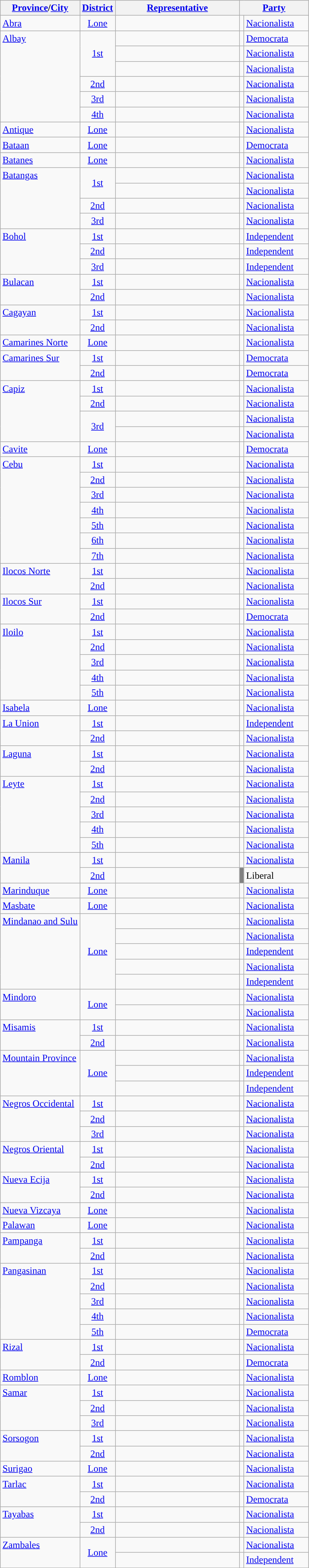<table class="wikitable sortable">
<tr>
<th><a href='#'>Province</a>/<a href='#'>City</a></th>
<th><a href='#'>District</a></th>
<th width="200px"><a href='#'>Representative</a></th>
<th colspan="2"><a href='#'>Party</a></th>
</tr>
<tr>
<td valign="top"><a href='#'>Abra</a></td>
<td align="center"><a href='#'>Lone</a></td>
<td></td>
<td></td>
<td width="100px"><a href='#'>Nacionalista</a></td>
</tr>
<tr>
<td rowspan="6" valign="top"><a href='#'>Albay</a></td>
<td rowspan="3" align="center"><a href='#'>1st</a></td>
<td></td>
<td></td>
<td><a href='#'>Democrata</a></td>
</tr>
<tr>
<td></td>
<td></td>
<td><a href='#'>Nacionalista</a></td>
</tr>
<tr>
<td></td>
<td></td>
<td><a href='#'>Nacionalista</a></td>
</tr>
<tr>
<td align="center"><a href='#'>2nd</a></td>
<td></td>
<td></td>
<td><a href='#'>Nacionalista</a></td>
</tr>
<tr>
<td align="center"><a href='#'>3rd</a></td>
<td></td>
<td></td>
<td><a href='#'>Nacionalista</a></td>
</tr>
<tr>
<td align="center"><a href='#'>4th</a></td>
<td></td>
<td></td>
<td><a href='#'>Nacionalista</a></td>
</tr>
<tr>
<td><a href='#'>Antique</a></td>
<td align="center"><a href='#'>Lone</a></td>
<td></td>
<td></td>
<td><a href='#'>Nacionalista</a></td>
</tr>
<tr>
<td valign="top"><a href='#'>Bataan</a></td>
<td align="center"><a href='#'>Lone</a></td>
<td></td>
<td></td>
<td><a href='#'>Democrata</a></td>
</tr>
<tr>
<td valign="top"><a href='#'>Batanes</a></td>
<td align="center"><a href='#'>Lone</a></td>
<td></td>
<td></td>
<td><a href='#'>Nacionalista</a></td>
</tr>
<tr>
<td rowspan="4" valign="top"><a href='#'>Batangas</a></td>
<td rowspan="2" align="center"><a href='#'>1st</a></td>
<td></td>
<td></td>
<td><a href='#'>Nacionalista</a></td>
</tr>
<tr>
<td></td>
<td></td>
<td><a href='#'>Nacionalista</a></td>
</tr>
<tr>
<td align="center"><a href='#'>2nd</a></td>
<td></td>
<td></td>
<td><a href='#'>Nacionalista</a></td>
</tr>
<tr>
<td align="center"><a href='#'>3rd</a></td>
<td></td>
<td></td>
<td><a href='#'>Nacionalista</a></td>
</tr>
<tr>
<td rowspan="3" valign="top"><a href='#'>Bohol</a></td>
<td align="center"><a href='#'>1st</a></td>
<td></td>
<td></td>
<td><a href='#'>Independent</a></td>
</tr>
<tr>
<td align="center"><a href='#'>2nd</a></td>
<td></td>
<td></td>
<td><a href='#'>Independent</a></td>
</tr>
<tr>
<td align="center"><a href='#'>3rd</a></td>
<td></td>
<td></td>
<td><a href='#'>Independent</a></td>
</tr>
<tr>
<td rowspan="2" valign="top"><a href='#'>Bulacan</a></td>
<td align="center"><a href='#'>1st</a></td>
<td></td>
<td></td>
<td><a href='#'>Nacionalista</a></td>
</tr>
<tr>
<td align="center"><a href='#'>2nd</a></td>
<td></td>
<td></td>
<td><a href='#'>Nacionalista</a></td>
</tr>
<tr>
<td rowspan="2" valign="top"><a href='#'>Cagayan</a></td>
<td align="center"><a href='#'>1st</a></td>
<td></td>
<td></td>
<td><a href='#'>Nacionalista</a></td>
</tr>
<tr>
<td align="center"><a href='#'>2nd</a></td>
<td></td>
<td></td>
<td><a href='#'>Nacionalista</a></td>
</tr>
<tr>
<td valign="top"><a href='#'>Camarines Norte</a></td>
<td align="center"><a href='#'>Lone</a></td>
<td></td>
<td></td>
<td><a href='#'>Nacionalista</a></td>
</tr>
<tr>
<td rowspan="2"  valign="top"><a href='#'>Camarines Sur</a></td>
<td align="center"><a href='#'>1st</a></td>
<td></td>
<td></td>
<td><a href='#'>Democrata</a></td>
</tr>
<tr>
<td align="center"><a href='#'>2nd</a></td>
<td></td>
<td></td>
<td><a href='#'>Democrata</a></td>
</tr>
<tr>
<td rowspan="4" valign="top"><a href='#'>Capiz</a></td>
<td align="center"><a href='#'>1st</a></td>
<td></td>
<td></td>
<td><a href='#'>Nacionalista</a></td>
</tr>
<tr>
<td align="center"><a href='#'>2nd</a></td>
<td></td>
<td></td>
<td><a href='#'>Nacionalista</a></td>
</tr>
<tr>
<td rowspan="2" align="center"><a href='#'>3rd</a></td>
<td></td>
<td></td>
<td><a href='#'>Nacionalista</a></td>
</tr>
<tr>
<td></td>
<td></td>
<td><a href='#'>Nacionalista</a></td>
</tr>
<tr>
<td valign="top"><a href='#'>Cavite</a></td>
<td align="center"><a href='#'>Lone</a></td>
<td></td>
<td></td>
<td><a href='#'>Democrata</a></td>
</tr>
<tr>
<td rowspan="7" valign="top"><a href='#'>Cebu</a></td>
<td align="center"><a href='#'>1st</a></td>
<td></td>
<td></td>
<td><a href='#'>Nacionalista</a></td>
</tr>
<tr>
<td align="center"><a href='#'>2nd</a></td>
<td></td>
<td></td>
<td><a href='#'>Nacionalista</a></td>
</tr>
<tr>
<td align="center"><a href='#'>3rd</a></td>
<td></td>
<td></td>
<td><a href='#'>Nacionalista</a></td>
</tr>
<tr>
<td align="center"><a href='#'>4th</a></td>
<td></td>
<td></td>
<td><a href='#'>Nacionalista</a></td>
</tr>
<tr>
<td align="center"><a href='#'>5th</a></td>
<td></td>
<td></td>
<td><a href='#'>Nacionalista</a></td>
</tr>
<tr>
<td align="center"><a href='#'>6th</a></td>
<td></td>
<td></td>
<td><a href='#'>Nacionalista</a></td>
</tr>
<tr>
<td align="center"><a href='#'>7th</a></td>
<td></td>
<td></td>
<td><a href='#'>Nacionalista</a></td>
</tr>
<tr>
<td rowspan="2" valign="top"><a href='#'>Ilocos Norte</a></td>
<td align="center"><a href='#'>1st</a></td>
<td></td>
<td></td>
<td><a href='#'>Nacionalista</a></td>
</tr>
<tr>
<td align="center"><a href='#'>2nd</a></td>
<td></td>
<td></td>
<td><a href='#'>Nacionalista</a></td>
</tr>
<tr>
<td rowspan="2" valign="top"><a href='#'>Ilocos Sur</a></td>
<td align="center"><a href='#'>1st</a></td>
<td></td>
<td></td>
<td><a href='#'>Nacionalista</a></td>
</tr>
<tr>
<td align="center"><a href='#'>2nd</a></td>
<td></td>
<td></td>
<td><a href='#'>Democrata</a></td>
</tr>
<tr>
<td rowspan="5" valign="top"><a href='#'>Iloilo</a></td>
<td align="center"><a href='#'>1st</a></td>
<td></td>
<td></td>
<td><a href='#'>Nacionalista</a></td>
</tr>
<tr>
<td align="center"><a href='#'>2nd</a></td>
<td></td>
<td></td>
<td><a href='#'>Nacionalista</a></td>
</tr>
<tr>
<td align="center"><a href='#'>3rd</a></td>
<td></td>
<td></td>
<td><a href='#'>Nacionalista</a></td>
</tr>
<tr>
<td align="center"><a href='#'>4th</a></td>
<td></td>
<td></td>
<td><a href='#'>Nacionalista</a></td>
</tr>
<tr>
<td align="center"><a href='#'>5th</a></td>
<td></td>
<td></td>
<td><a href='#'>Nacionalista</a></td>
</tr>
<tr>
<td valign="top"><a href='#'>Isabela</a></td>
<td align="center"><a href='#'>Lone</a></td>
<td></td>
<td></td>
<td><a href='#'>Nacionalista</a></td>
</tr>
<tr>
<td rowspan="2" valign="top"><a href='#'>La Union</a></td>
<td align="center"><a href='#'>1st</a></td>
<td></td>
<td></td>
<td><a href='#'>Independent</a></td>
</tr>
<tr>
<td align="center"><a href='#'>2nd</a></td>
<td></td>
<td></td>
<td><a href='#'>Nacionalista</a></td>
</tr>
<tr>
<td rowspan="2" valign="top"><a href='#'>Laguna</a></td>
<td align="center"><a href='#'>1st</a></td>
<td></td>
<td></td>
<td><a href='#'>Nacionalista</a></td>
</tr>
<tr>
<td align="center"><a href='#'>2nd</a></td>
<td></td>
<td></td>
<td><a href='#'>Nacionalista</a></td>
</tr>
<tr>
<td rowspan="5" valign="top"><a href='#'>Leyte</a></td>
<td align="center"><a href='#'>1st</a></td>
<td></td>
<td></td>
<td><a href='#'>Nacionalista</a></td>
</tr>
<tr>
<td align="center"><a href='#'>2nd</a></td>
<td></td>
<td></td>
<td><a href='#'>Nacionalista</a></td>
</tr>
<tr>
<td align="center"><a href='#'>3rd</a></td>
<td></td>
<td></td>
<td><a href='#'>Nacionalista</a></td>
</tr>
<tr>
<td align="center"><a href='#'>4th</a></td>
<td></td>
<td></td>
<td><a href='#'>Nacionalista</a></td>
</tr>
<tr>
<td align="center"><a href='#'>5th</a></td>
<td></td>
<td></td>
<td><a href='#'>Nacionalista</a></td>
</tr>
<tr>
<td rowspan="2" valign="top"><a href='#'>Manila</a></td>
<td align="center"><a href='#'>1st</a></td>
<td></td>
<td></td>
<td><a href='#'>Nacionalista</a></td>
</tr>
<tr>
<td align="center"><a href='#'>2nd</a></td>
<td></td>
<td bgcolor="gray"></td>
<td>Liberal</td>
</tr>
<tr>
<td valign="top"><a href='#'>Marinduque</a></td>
<td align="center"><a href='#'>Lone</a></td>
<td></td>
<td></td>
<td><a href='#'>Nacionalista</a></td>
</tr>
<tr>
<td valign="top"><a href='#'>Masbate</a></td>
<td align="center"><a href='#'>Lone</a></td>
<td></td>
<td></td>
<td><a href='#'>Nacionalista</a></td>
</tr>
<tr>
<td rowspan="5" valign="top"><a href='#'>Mindanao and Sulu</a></td>
<td rowspan="5" align="center"><a href='#'>Lone</a></td>
<td></td>
<td></td>
<td><a href='#'>Nacionalista</a></td>
</tr>
<tr>
<td></td>
<td></td>
<td><a href='#'>Nacionalista</a></td>
</tr>
<tr>
<td></td>
<td></td>
<td><a href='#'>Independent</a></td>
</tr>
<tr>
<td></td>
<td></td>
<td><a href='#'>Nacionalista</a></td>
</tr>
<tr>
<td></td>
<td></td>
<td><a href='#'>Independent</a></td>
</tr>
<tr>
<td rowspan="2" valign="top"><a href='#'>Mindoro</a></td>
<td rowspan="2" align="center"><a href='#'>Lone</a></td>
<td></td>
<td></td>
<td><a href='#'>Nacionalista</a></td>
</tr>
<tr>
<td></td>
<td></td>
<td><a href='#'>Nacionalista</a></td>
</tr>
<tr>
<td rowspan="2" valign="top"><a href='#'>Misamis</a></td>
<td align="center"><a href='#'>1st</a></td>
<td></td>
<td></td>
<td><a href='#'>Nacionalista</a></td>
</tr>
<tr>
<td align="center"><a href='#'>2nd</a></td>
<td></td>
<td></td>
<td><a href='#'>Nacionalista</a></td>
</tr>
<tr>
<td rowspan="3" valign="top"><a href='#'>Mountain Province</a></td>
<td rowspan="3" align="center"><a href='#'>Lone</a></td>
<td></td>
<td></td>
<td><a href='#'>Nacionalista</a></td>
</tr>
<tr>
<td></td>
<td></td>
<td><a href='#'>Independent</a></td>
</tr>
<tr>
<td></td>
<td></td>
<td><a href='#'>Independent</a></td>
</tr>
<tr>
<td rowspan="3" valign="top"><a href='#'>Negros Occidental</a></td>
<td align="center"><a href='#'>1st</a></td>
<td></td>
<td></td>
<td><a href='#'>Nacionalista</a></td>
</tr>
<tr>
<td align="center"><a href='#'>2nd</a></td>
<td></td>
<td></td>
<td><a href='#'>Nacionalista</a></td>
</tr>
<tr>
<td align="center"><a href='#'>3rd</a></td>
<td></td>
<td></td>
<td><a href='#'>Nacionalista</a></td>
</tr>
<tr>
<td rowspan="2" valign="top"><a href='#'>Negros Oriental</a></td>
<td align="center"><a href='#'>1st</a></td>
<td></td>
<td></td>
<td><a href='#'>Nacionalista</a></td>
</tr>
<tr>
<td align="center"><a href='#'>2nd</a></td>
<td></td>
<td></td>
<td><a href='#'>Nacionalista</a></td>
</tr>
<tr>
<td rowspan="2" valign="top"><a href='#'>Nueva Ecija</a></td>
<td align="center"><a href='#'>1st</a></td>
<td></td>
<td></td>
<td><a href='#'>Nacionalista</a></td>
</tr>
<tr>
<td align="center"><a href='#'>2nd</a></td>
<td></td>
<td></td>
<td><a href='#'>Nacionalista</a></td>
</tr>
<tr>
<td valign="top"><a href='#'>Nueva Vizcaya</a></td>
<td align="center"><a href='#'>Lone</a></td>
<td></td>
<td></td>
<td><a href='#'>Nacionalista</a></td>
</tr>
<tr>
<td valign="top"><a href='#'>Palawan</a></td>
<td align="center"><a href='#'>Lone</a></td>
<td></td>
<td></td>
<td><a href='#'>Nacionalista</a></td>
</tr>
<tr>
<td rowspan="2" valign="top"><a href='#'>Pampanga</a></td>
<td align="center"><a href='#'>1st</a></td>
<td></td>
<td></td>
<td><a href='#'>Nacionalista</a></td>
</tr>
<tr>
<td align="center"><a href='#'>2nd</a></td>
<td></td>
<td></td>
<td><a href='#'>Nacionalista</a></td>
</tr>
<tr>
<td rowspan="5" valign="top"><a href='#'>Pangasinan</a></td>
<td align="center"><a href='#'>1st</a></td>
<td></td>
<td></td>
<td><a href='#'>Nacionalista</a></td>
</tr>
<tr>
<td align="center"><a href='#'>2nd</a></td>
<td></td>
<td></td>
<td><a href='#'>Nacionalista</a></td>
</tr>
<tr>
<td align="center"><a href='#'>3rd</a></td>
<td></td>
<td></td>
<td><a href='#'>Nacionalista</a></td>
</tr>
<tr>
<td align="center"><a href='#'>4th</a></td>
<td></td>
<td></td>
<td><a href='#'>Nacionalista</a></td>
</tr>
<tr>
<td align="center"><a href='#'>5th</a></td>
<td></td>
<td></td>
<td><a href='#'>Democrata</a></td>
</tr>
<tr>
<td rowspan="2" valign="top"><a href='#'>Rizal</a></td>
<td align="center"><a href='#'>1st</a></td>
<td></td>
<td></td>
<td><a href='#'>Nacionalista</a></td>
</tr>
<tr>
<td align="center"><a href='#'>2nd</a></td>
<td></td>
<td></td>
<td><a href='#'>Democrata</a></td>
</tr>
<tr>
<td valign="top"><a href='#'>Romblon</a></td>
<td align="center"><a href='#'>Lone</a></td>
<td></td>
<td></td>
<td><a href='#'>Nacionalista</a></td>
</tr>
<tr>
<td rowspan="3" valign="top"><a href='#'>Samar</a></td>
<td align="center"><a href='#'>1st</a></td>
<td></td>
<td></td>
<td><a href='#'>Nacionalista</a></td>
</tr>
<tr>
<td align="center"><a href='#'>2nd</a></td>
<td></td>
<td></td>
<td><a href='#'>Nacionalista</a></td>
</tr>
<tr>
<td align="center"><a href='#'>3rd</a></td>
<td></td>
<td></td>
<td><a href='#'>Nacionalista</a></td>
</tr>
<tr>
<td rowspan="2" valign="top"><a href='#'>Sorsogon</a></td>
<td align="center"><a href='#'>1st</a></td>
<td></td>
<td></td>
<td><a href='#'>Nacionalista</a></td>
</tr>
<tr>
<td align="center"><a href='#'>2nd</a></td>
<td></td>
<td></td>
<td><a href='#'>Nacionalista</a></td>
</tr>
<tr>
<td valign="top"><a href='#'>Surigao</a></td>
<td align="center"><a href='#'>Lone</a></td>
<td></td>
<td></td>
<td><a href='#'>Nacionalista</a></td>
</tr>
<tr>
<td rowspan="2" valign="top"><a href='#'>Tarlac</a></td>
<td align="center"><a href='#'>1st</a></td>
<td></td>
<td></td>
<td><a href='#'>Nacionalista</a></td>
</tr>
<tr>
<td align="center"><a href='#'>2nd</a></td>
<td></td>
<td></td>
<td><a href='#'>Democrata</a></td>
</tr>
<tr>
<td rowspan="2" valign="top"><a href='#'>Tayabas</a></td>
<td align="center"><a href='#'>1st</a></td>
<td></td>
<td></td>
<td><a href='#'>Nacionalista</a></td>
</tr>
<tr>
<td align="center"><a href='#'>2nd</a></td>
<td></td>
<td></td>
<td><a href='#'>Nacionalista</a></td>
</tr>
<tr>
<td rowspan="2" valign="top"><a href='#'>Zambales</a></td>
<td rowspan="2" align="center"><a href='#'>Lone</a></td>
<td></td>
<td></td>
<td><a href='#'>Nacionalista</a></td>
</tr>
<tr>
<td></td>
<td></td>
<td><a href='#'>Independent</a></td>
</tr>
</table>
